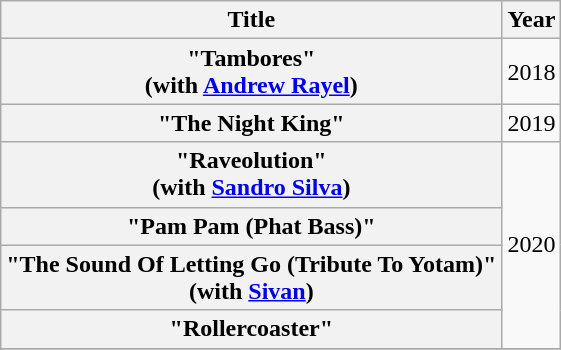<table class="wikitable sortable mw-collapsible plainrowheaders" border="1">
<tr>
<th>Title</th>
<th>Year</th>
</tr>
<tr>
<th scope="row">"Tambores" <br><span>(with <a href='#'>Andrew Rayel</a>)</span></th>
<td rowspan="1">2018</td>
</tr>
<tr>
<th scope="row">"The Night King"</th>
<td rowspan="1">2019</td>
</tr>
<tr>
<th scope="row">"Raveolution" <br><span>(with <a href='#'>Sandro Silva</a>)</span></th>
<td rowspan="4">2020</td>
</tr>
<tr>
<th scope="row">"Pam Pam (Phat Bass)"</th>
</tr>
<tr>
<th scope="row">"The Sound Of Letting Go (Tribute To Yotam)"<br><span>(with <a href='#'>Sivan</a>)</span></th>
</tr>
<tr>
<th scope="row">"Rollercoaster"<br><span></span></th>
</tr>
<tr>
</tr>
</table>
